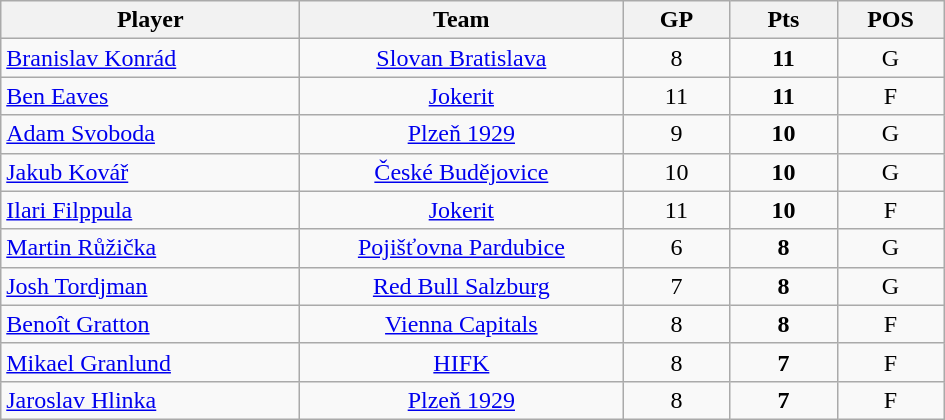<table class="wikitable sortable" style="text-align:center;">
<tr>
<th style="width: 12em;">Player</th>
<th style="width: 13em;">Team</th>
<th style="width: 4em;">GP</th>
<th style="width: 4em;">Pts</th>
<th style="width: 4em;">POS</th>
</tr>
<tr>
<td style="text-align:left;"> <a href='#'>Branislav Konrád</a></td>
<td><a href='#'>Slovan Bratislava</a></td>
<td>8</td>
<td><strong>11</strong></td>
<td>G</td>
</tr>
<tr>
<td style="text-align:left;"> <a href='#'>Ben Eaves</a></td>
<td><a href='#'>Jokerit</a></td>
<td>11</td>
<td><strong>11</strong></td>
<td>F</td>
</tr>
<tr>
<td style="text-align:left;"> <a href='#'>Adam Svoboda</a></td>
<td><a href='#'>Plzeň 1929</a></td>
<td>9</td>
<td><strong>10</strong></td>
<td>G</td>
</tr>
<tr>
<td style="text-align:left;"> <a href='#'>Jakub Kovář</a></td>
<td><a href='#'>České Budějovice</a></td>
<td>10</td>
<td><strong>10</strong></td>
<td>G</td>
</tr>
<tr>
<td style="text-align:left;"> <a href='#'>Ilari Filppula</a></td>
<td><a href='#'>Jokerit</a></td>
<td>11</td>
<td><strong>10</strong></td>
<td>F</td>
</tr>
<tr>
<td style="text-align:left;"> <a href='#'>Martin Růžička</a></td>
<td><a href='#'>Pojišťovna Pardubice</a></td>
<td>6</td>
<td><strong>8</strong></td>
<td>G</td>
</tr>
<tr>
<td style="text-align:left;"> <a href='#'>Josh Tordjman</a></td>
<td><a href='#'>Red Bull Salzburg</a></td>
<td>7</td>
<td><strong>8</strong></td>
<td>G</td>
</tr>
<tr>
<td style="text-align:left;"> <a href='#'>Benoît Gratton</a></td>
<td><a href='#'>Vienna Capitals</a></td>
<td>8</td>
<td><strong>8</strong></td>
<td>F</td>
</tr>
<tr>
<td style="text-align:left;"> <a href='#'>Mikael Granlund</a></td>
<td><a href='#'>HIFK</a></td>
<td>8</td>
<td><strong>7</strong></td>
<td>F</td>
</tr>
<tr>
<td style="text-align:left;"> <a href='#'>Jaroslav Hlinka</a></td>
<td><a href='#'>Plzeň 1929</a></td>
<td>8</td>
<td><strong>7</strong></td>
<td>F</td>
</tr>
</table>
